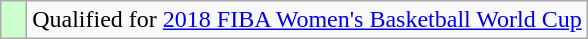<table class="wikitable" align=right>
<tr>
<td width=10px bgcolor=ccffcc></td>
<td>Qualified for <a href='#'>2018 FIBA Women's Basketball World Cup</a></td>
</tr>
</table>
